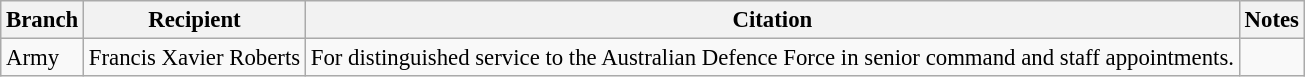<table class="wikitable" style="font-size:95%;">
<tr>
<th>Branch</th>
<th>Recipient</th>
<th>Citation</th>
<th>Notes</th>
</tr>
<tr>
<td>Army</td>
<td> Francis Xavier Roberts</td>
<td>For distinguished service to the Australian Defence Force in senior command and staff appointments.</td>
<td></td>
</tr>
</table>
